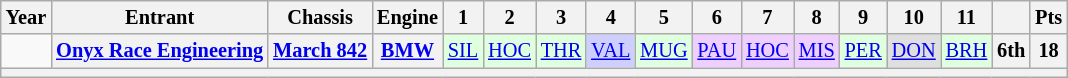<table class="wikitable" style="text-align:center; font-size:85%">
<tr>
<th>Year</th>
<th>Entrant</th>
<th>Chassis</th>
<th>Engine</th>
<th>1</th>
<th>2</th>
<th>3</th>
<th>4</th>
<th>5</th>
<th>6</th>
<th>7</th>
<th>8</th>
<th>9</th>
<th>10</th>
<th>11</th>
<th></th>
<th>Pts</th>
</tr>
<tr>
<td></td>
<th nowrap><a href='#'>Onyx Race Engineering</a></th>
<th nowrap><a href='#'>March 842</a></th>
<th><a href='#'>BMW</a></th>
<td style="background:#DFFFDF;"><a href='#'>SIL</a><br></td>
<td style="background:#DFFFDF;"><a href='#'>HOC</a><br></td>
<td style="background:#DFFFDF;"><a href='#'>THR</a><br></td>
<td style="background:#CFCFFF;"><a href='#'>VAL</a><br></td>
<td style="background:#DFFFDF;"><a href='#'>MUG</a><br></td>
<td style="background:#EFCFFF;"><a href='#'>PAU</a><br></td>
<td style="background:#EFCFFF;"><a href='#'>HOC</a><br></td>
<td style="background:#EFCFFF;"><a href='#'>MIS</a><br></td>
<td style="background:#DFFFDF;"><a href='#'>PER</a><br></td>
<td style="background:#DFDFDF;"><a href='#'>DON</a><br></td>
<td style="background:#DFFFDF;"><a href='#'>BRH</a><br></td>
<th>6th</th>
<th>18</th>
</tr>
<tr>
<th colspan="17"></th>
</tr>
</table>
